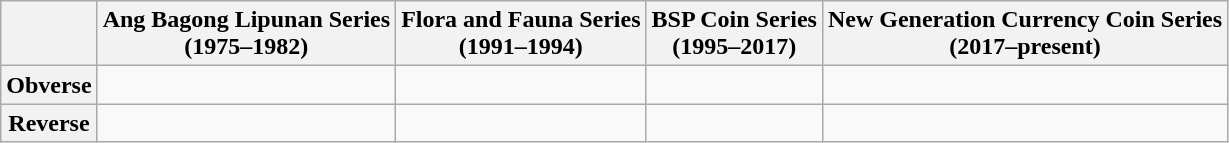<table class="wikitable">
<tr>
<th></th>
<th>Ang Bagong Lipunan Series<br>(1975–1982)</th>
<th>Flora and Fauna Series<br>(1991–1994)</th>
<th>BSP Coin Series<br>(1995–2017)</th>
<th>New Generation Currency Coin Series<br>(2017–present)</th>
</tr>
<tr>
<th>Obverse</th>
<td></td>
<td></td>
<td></td>
<td></td>
</tr>
<tr>
<th>Reverse</th>
<td></td>
<td></td>
<td></td>
<td></td>
</tr>
</table>
